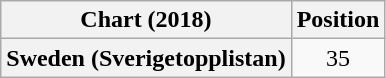<table class="wikitable plainrowheaders" style="text-align:center">
<tr>
<th scope="col">Chart (2018)</th>
<th scope="col">Position</th>
</tr>
<tr>
<th scope="row">Sweden (Sverigetopplistan)</th>
<td>35</td>
</tr>
</table>
